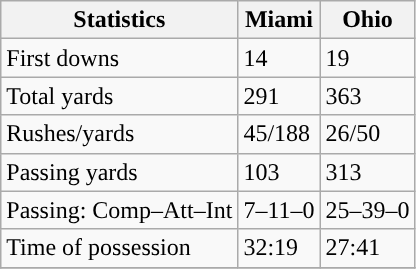<table class="wikitable" style="float: left;">
<tr>
<th>Statistics</th>
<th>Miami</th>
<th>Ohio</th>
</tr>
<tr>
<td>First downs</td>
<td>14</td>
<td>19</td>
</tr>
<tr>
<td>Total yards</td>
<td>291</td>
<td>363</td>
</tr>
<tr>
<td>Rushes/yards</td>
<td>45/188</td>
<td>26/50</td>
</tr>
<tr>
<td>Passing yards</td>
<td>103</td>
<td>313</td>
</tr>
<tr>
<td>Passing: Comp–Att–Int</td>
<td>7–11–0</td>
<td>25–39–0</td>
</tr>
<tr>
<td>Time of possession</td>
<td>32:19</td>
<td>27:41</td>
</tr>
<tr>
</tr>
</table>
